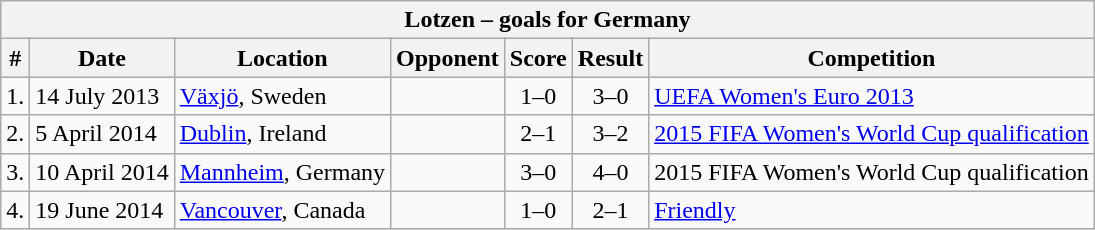<table class="wikitable">
<tr>
<th colspan="7"><strong>Lotzen – goals for Germany</strong></th>
</tr>
<tr>
<th>#</th>
<th>Date</th>
<th>Location</th>
<th>Opponent</th>
<th>Score</th>
<th>Result</th>
<th>Competition</th>
</tr>
<tr>
<td align=center>1.</td>
<td>14 July 2013</td>
<td><a href='#'>Växjö</a>, Sweden</td>
<td></td>
<td align=center>1–0</td>
<td align=center>3–0</td>
<td><a href='#'>UEFA Women's Euro 2013</a></td>
</tr>
<tr>
<td align=center>2.</td>
<td>5 April 2014</td>
<td><a href='#'>Dublin</a>, Ireland</td>
<td></td>
<td align=center>2–1</td>
<td align=center>3–2</td>
<td><a href='#'>2015 FIFA Women's World Cup qualification</a></td>
</tr>
<tr>
<td align=center>3.</td>
<td>10 April 2014</td>
<td><a href='#'>Mannheim</a>, Germany</td>
<td></td>
<td align=center>3–0</td>
<td align=center>4–0</td>
<td>2015 FIFA Women's World Cup qualification</td>
</tr>
<tr>
<td align=center>4.</td>
<td>19 June 2014</td>
<td><a href='#'>Vancouver</a>, Canada</td>
<td></td>
<td align=center>1–0</td>
<td align=center>2–1</td>
<td><a href='#'>Friendly</a></td>
</tr>
</table>
